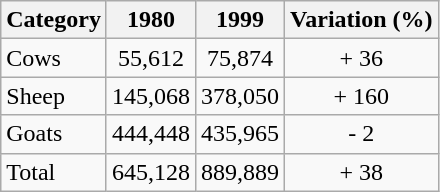<table class="wikitable">
<tr>
<th>Category</th>
<th>1980</th>
<th>1999</th>
<th>Variation (%)</th>
</tr>
<tr>
<td>Cows</td>
<td align="center">55,612</td>
<td align="center">75,874</td>
<td align="center">+ 36</td>
</tr>
<tr>
<td>Sheep</td>
<td align="center">145,068</td>
<td align="center">378,050</td>
<td align="center">+ 160</td>
</tr>
<tr>
<td>Goats</td>
<td align="center">444,448</td>
<td align="center">435,965</td>
<td align="center">- 2</td>
</tr>
<tr>
<td>Total</td>
<td align="center">645,128</td>
<td align="center">889,889</td>
<td align="center">+ 38</td>
</tr>
</table>
